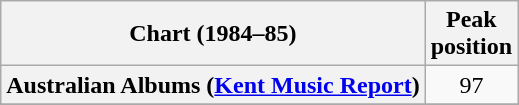<table class="wikitable sortable plainrowheaders" style="text-align:center">
<tr>
<th scope="col">Chart (1984–85)</th>
<th scope="col">Peak<br>position</th>
</tr>
<tr>
<th scope="row">Australian Albums (<a href='#'>Kent Music Report</a>)</th>
<td>97</td>
</tr>
<tr>
</tr>
<tr>
</tr>
<tr>
</tr>
<tr>
</tr>
<tr>
</tr>
</table>
